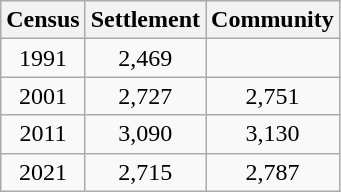<table class="wikitable" style="text-align:center">
<tr>
<th>Census</th>
<th>Settlement</th>
<th>Community</th>
</tr>
<tr>
<td>1991</td>
<td>2,469</td>
<td></td>
</tr>
<tr>
<td>2001</td>
<td>2,727</td>
<td>2,751</td>
</tr>
<tr>
<td>2011</td>
<td>3,090</td>
<td>3,130</td>
</tr>
<tr>
<td>2021</td>
<td>2,715</td>
<td>2,787</td>
</tr>
</table>
